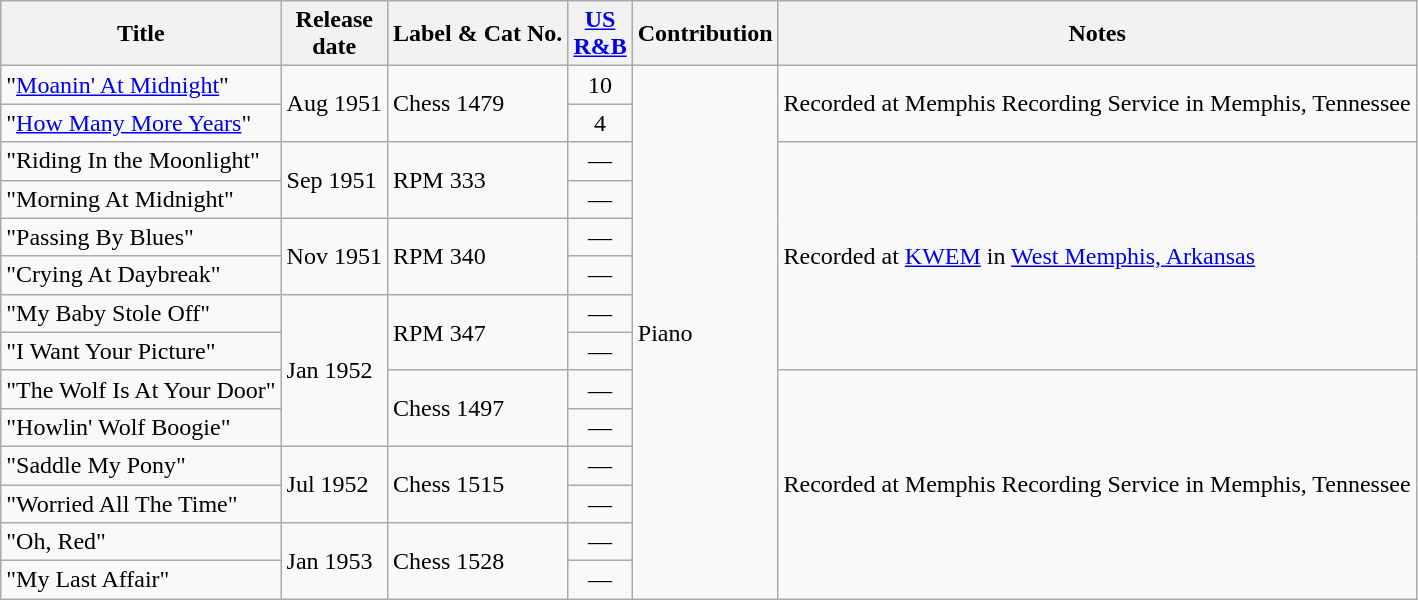<table class="wikitable">
<tr>
<th>Title</th>
<th>Release<br>date</th>
<th>Label & Cat No.</th>
<th><a href='#'>US<br>R&B</a><br></th>
<th>Contribution<br></th>
<th>Notes</th>
</tr>
<tr>
<td>"<a href='#'>Moanin' At Midnight</a>"</td>
<td rowspan="2">Aug 1951</td>
<td rowspan="2">Chess 1479</td>
<td align="center">10</td>
<td rowspan="14">Piano</td>
<td rowspan="2">Recorded at Memphis Recording Service in Memphis, Tennessee</td>
</tr>
<tr>
<td>"<a href='#'>How Many More Years</a>"</td>
<td align="center">4</td>
</tr>
<tr>
<td>"Riding In the Moonlight"</td>
<td rowspan="2">Sep 1951</td>
<td rowspan="2">RPM 333</td>
<td align="center">—</td>
<td rowspan="6">Recorded at <a href='#'>KWEM</a> in <a href='#'>West Memphis, Arkansas</a></td>
</tr>
<tr>
<td>"Morning At Midnight"</td>
<td align="center">—</td>
</tr>
<tr>
<td>"Passing By Blues"</td>
<td rowspan="2">Nov 1951</td>
<td rowspan="2">RPM 340</td>
<td align="center">—</td>
</tr>
<tr>
<td>"Crying At Daybreak"</td>
<td align="center">—</td>
</tr>
<tr>
<td>"My Baby Stole Off"</td>
<td rowspan="4">Jan 1952</td>
<td rowspan="2">RPM 347</td>
<td align="center">—</td>
</tr>
<tr>
<td>"I Want Your Picture"</td>
<td align="center">—</td>
</tr>
<tr>
<td>"The Wolf Is At Your Door"</td>
<td rowspan="2">Chess 1497</td>
<td align="center">—</td>
<td rowspan="6">Recorded at Memphis Recording Service in Memphis, Tennessee</td>
</tr>
<tr>
<td>"Howlin' Wolf Boogie"</td>
<td align="center">—</td>
</tr>
<tr>
<td>"Saddle My Pony"</td>
<td rowspan="2">Jul 1952</td>
<td rowspan="2">Chess 1515</td>
<td align="center">—</td>
</tr>
<tr>
<td>"Worried All The Time"</td>
<td align="center">—</td>
</tr>
<tr>
<td>"Oh, Red"</td>
<td rowspan="2">Jan 1953</td>
<td rowspan="2">Chess 1528</td>
<td align="center">—</td>
</tr>
<tr>
<td>"My Last Affair"</td>
<td align="center">—</td>
</tr>
</table>
